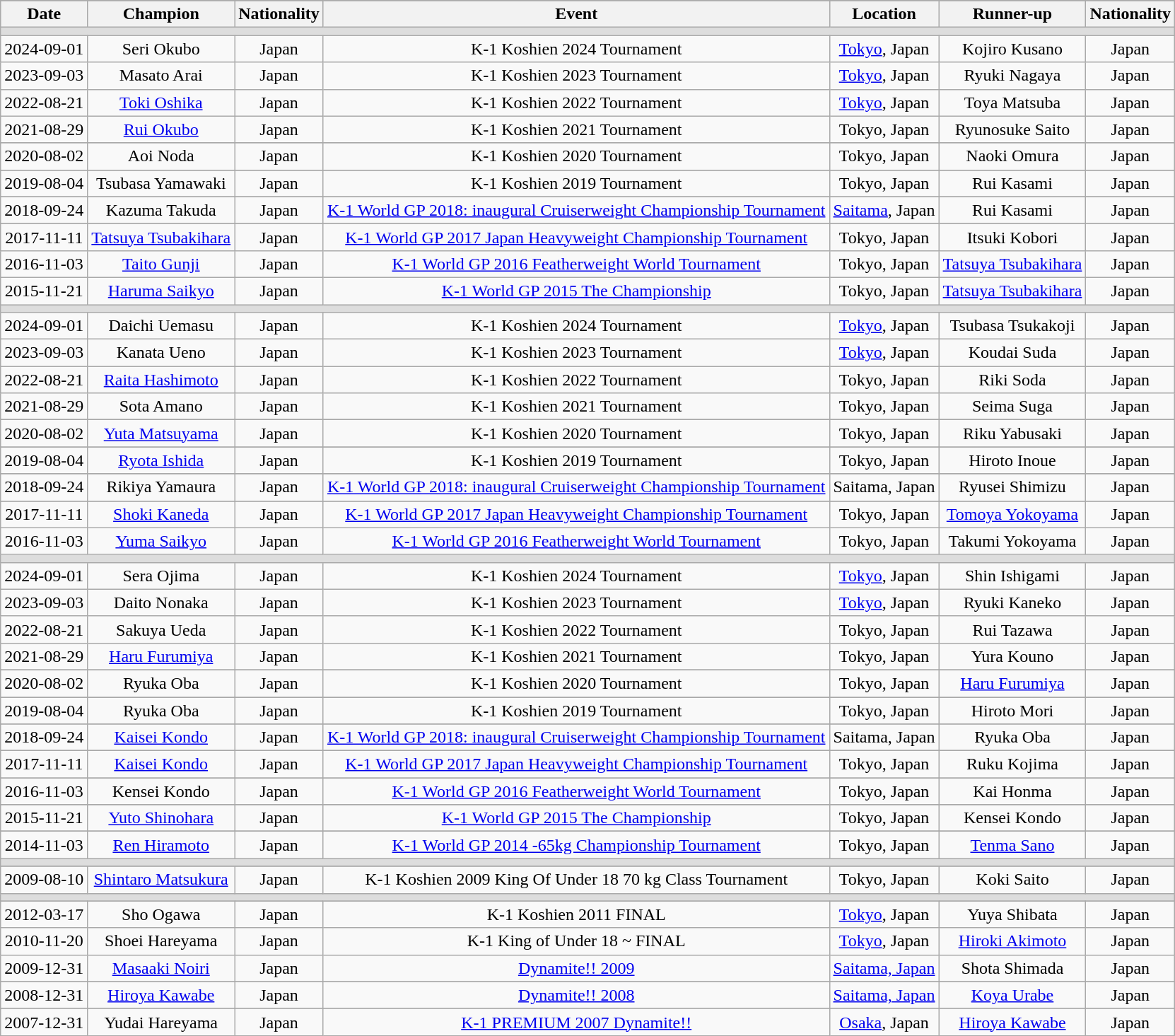<table class="wikitable" style="text-align:center">
<tr>
</tr>
<tr bgcolor="#dddddd">
<th>Date</th>
<th>Champion</th>
<th>Nationality</th>
<th>Event</th>
<th>Location</th>
<th>Runner-up</th>
<th>Nationality</th>
</tr>
<tr>
<th style=background:#dddddd colspan=9></th>
</tr>
<tr>
<td>2024-09-01</td>
<td>Seri Okubo</td>
<td> Japan</td>
<td>K-1 Koshien 2024 Tournament</td>
<td><a href='#'>Tokyo</a>, Japan</td>
<td>Kojiro Kusano</td>
<td> Japan</td>
</tr>
<tr>
<td>2023-09-03</td>
<td>Masato Arai</td>
<td> Japan</td>
<td>K-1 Koshien 2023 Tournament</td>
<td><a href='#'>Tokyo</a>, Japan</td>
<td>Ryuki Nagaya</td>
<td> Japan</td>
</tr>
<tr>
<td>2022-08-21</td>
<td><a href='#'>Toki Oshika</a></td>
<td> Japan</td>
<td>K-1 Koshien 2022 Tournament</td>
<td><a href='#'>Tokyo</a>, Japan</td>
<td>Toya Matsuba</td>
<td> Japan</td>
</tr>
<tr>
<td>2021-08-29</td>
<td><a href='#'>Rui Okubo</a></td>
<td> Japan</td>
<td>K-1 Koshien 2021 Tournament</td>
<td>Tokyo, Japan</td>
<td>Ryunosuke Saito</td>
<td> Japan</td>
</tr>
<tr>
</tr>
<tr>
<td>2020-08-02</td>
<td>Aoi Noda</td>
<td> Japan</td>
<td>K-1 Koshien 2020 Tournament</td>
<td>Tokyo, Japan</td>
<td>Naoki Omura</td>
<td> Japan</td>
</tr>
<tr>
</tr>
<tr>
<td>2019-08-04</td>
<td>Tsubasa Yamawaki</td>
<td> Japan</td>
<td>K-1 Koshien 2019 Tournament</td>
<td>Tokyo, Japan</td>
<td>Rui Kasami</td>
<td> Japan</td>
</tr>
<tr>
</tr>
<tr>
<td>2018-09-24</td>
<td>Kazuma Takuda</td>
<td> Japan</td>
<td><a href='#'>K-1 World GP 2018: inaugural Cruiserweight Championship Tournament</a></td>
<td><a href='#'>Saitama</a>, Japan</td>
<td>Rui Kasami</td>
<td> Japan</td>
</tr>
<tr>
</tr>
<tr>
<td>2017-11-11</td>
<td><a href='#'>Tatsuya Tsubakihara</a></td>
<td> Japan</td>
<td><a href='#'>K-1 World GP 2017 Japan Heavyweight Championship Tournament</a></td>
<td>Tokyo, Japan</td>
<td>Itsuki Kobori</td>
<td> Japan</td>
</tr>
<tr>
<td>2016-11-03</td>
<td><a href='#'>Taito Gunji</a></td>
<td> Japan</td>
<td><a href='#'>K-1 World GP 2016 Featherweight World Tournament</a></td>
<td>Tokyo, Japan</td>
<td><a href='#'>Tatsuya Tsubakihara</a></td>
<td> Japan</td>
</tr>
<tr>
<td>2015-11-21</td>
<td><a href='#'>Haruma Saikyo</a></td>
<td> Japan</td>
<td><a href='#'>K-1 World GP 2015 The Championship</a></td>
<td>Tokyo, Japan</td>
<td><a href='#'>Tatsuya Tsubakihara</a></td>
<td> Japan</td>
</tr>
<tr>
<th style=background:#dddddd colspan=9></th>
</tr>
<tr>
<td>2024-09-01</td>
<td>Daichi Uemasu</td>
<td> Japan</td>
<td>K-1 Koshien 2024 Tournament</td>
<td><a href='#'>Tokyo</a>, Japan</td>
<td>Tsubasa Tsukakoji</td>
<td> Japan</td>
</tr>
<tr>
<td>2023-09-03</td>
<td>Kanata Ueno</td>
<td> Japan</td>
<td>K-1 Koshien 2023 Tournament</td>
<td><a href='#'>Tokyo</a>, Japan</td>
<td>Koudai Suda</td>
<td> Japan</td>
</tr>
<tr>
<td>2022-08-21</td>
<td><a href='#'>Raita Hashimoto</a></td>
<td> Japan</td>
<td>K-1 Koshien 2022 Tournament</td>
<td>Tokyo, Japan</td>
<td>Riki Soda</td>
<td> Japan</td>
</tr>
<tr>
<td>2021-08-29</td>
<td>Sota Amano</td>
<td> Japan</td>
<td>K-1 Koshien 2021 Tournament</td>
<td>Tokyo, Japan</td>
<td>Seima Suga</td>
<td> Japan</td>
</tr>
<tr>
</tr>
<tr>
<td>2020-08-02</td>
<td><a href='#'>Yuta Matsuyama</a></td>
<td> Japan</td>
<td>K-1 Koshien 2020 Tournament</td>
<td>Tokyo, Japan</td>
<td>Riku Yabusaki</td>
<td> Japan</td>
</tr>
<tr>
</tr>
<tr>
<td>2019-08-04</td>
<td><a href='#'>Ryota Ishida</a></td>
<td> Japan</td>
<td>K-1 Koshien 2019 Tournament</td>
<td>Tokyo, Japan</td>
<td>Hiroto Inoue</td>
<td> Japan</td>
</tr>
<tr>
</tr>
<tr>
<td>2018-09-24</td>
<td>Rikiya Yamaura</td>
<td> Japan</td>
<td><a href='#'>K-1 World GP 2018: inaugural Cruiserweight Championship Tournament</a></td>
<td>Saitama, Japan</td>
<td>Ryusei Shimizu</td>
<td> Japan</td>
</tr>
<tr>
</tr>
<tr>
<td>2017-11-11</td>
<td><a href='#'>Shoki Kaneda</a></td>
<td> Japan</td>
<td><a href='#'>K-1 World GP 2017 Japan Heavyweight Championship Tournament</a></td>
<td>Tokyo, Japan</td>
<td><a href='#'>Tomoya Yokoyama</a></td>
<td> Japan</td>
</tr>
<tr>
<td>2016-11-03</td>
<td><a href='#'>Yuma Saikyo</a></td>
<td> Japan</td>
<td><a href='#'>K-1 World GP 2016 Featherweight World Tournament</a></td>
<td>Tokyo, Japan</td>
<td>Takumi Yokoyama</td>
<td> Japan</td>
</tr>
<tr>
<th style=background:#dddddd colspan=9></th>
</tr>
<tr>
<td>2024-09-01</td>
<td>Sera Ojima</td>
<td> Japan</td>
<td>K-1 Koshien 2024 Tournament</td>
<td><a href='#'>Tokyo</a>, Japan</td>
<td>Shin Ishigami</td>
<td> Japan</td>
</tr>
<tr>
<td>2023-09-03</td>
<td>Daito Nonaka</td>
<td> Japan</td>
<td>K-1 Koshien 2023 Tournament</td>
<td><a href='#'>Tokyo</a>, Japan</td>
<td>Ryuki Kaneko</td>
<td> Japan</td>
</tr>
<tr>
<td>2022-08-21</td>
<td>Sakuya Ueda</td>
<td> Japan</td>
<td>K-1 Koshien 2022 Tournament</td>
<td>Tokyo, Japan</td>
<td>Rui Tazawa</td>
<td> Japan</td>
</tr>
<tr>
<td>2021-08-29</td>
<td><a href='#'>Haru Furumiya</a></td>
<td> Japan</td>
<td>K-1 Koshien 2021 Tournament</td>
<td>Tokyo, Japan</td>
<td>Yura Kouno</td>
<td> Japan</td>
</tr>
<tr>
</tr>
<tr>
<td>2020-08-02</td>
<td>Ryuka Oba</td>
<td> Japan</td>
<td>K-1 Koshien 2020 Tournament</td>
<td>Tokyo, Japan</td>
<td><a href='#'>Haru Furumiya</a></td>
<td> Japan</td>
</tr>
<tr>
</tr>
<tr>
<td>2019-08-04</td>
<td>Ryuka Oba</td>
<td> Japan</td>
<td>K-1 Koshien 2019 Tournament</td>
<td>Tokyo, Japan</td>
<td>Hiroto Mori</td>
<td> Japan</td>
</tr>
<tr>
</tr>
<tr>
<td>2018-09-24</td>
<td><a href='#'>Kaisei Kondo</a></td>
<td> Japan</td>
<td><a href='#'>K-1 World GP 2018: inaugural Cruiserweight Championship Tournament</a></td>
<td>Saitama, Japan</td>
<td>Ryuka Oba</td>
<td> Japan</td>
</tr>
<tr>
</tr>
<tr>
<td>2017-11-11</td>
<td><a href='#'>Kaisei Kondo</a></td>
<td> Japan</td>
<td><a href='#'>K-1 World GP 2017 Japan Heavyweight Championship Tournament</a></td>
<td>Tokyo, Japan</td>
<td>Ruku Kojima</td>
<td> Japan</td>
</tr>
<tr>
</tr>
<tr>
<td>2016-11-03</td>
<td>Kensei Kondo</td>
<td> Japan</td>
<td><a href='#'>K-1 World GP 2016 Featherweight World Tournament</a></td>
<td>Tokyo, Japan</td>
<td>Kai Honma</td>
<td> Japan</td>
</tr>
<tr>
</tr>
<tr>
<td>2015-11-21</td>
<td><a href='#'>Yuto Shinohara</a></td>
<td> Japan</td>
<td><a href='#'>K-1 World GP 2015 The Championship</a></td>
<td>Tokyo, Japan</td>
<td>Kensei Kondo</td>
<td> Japan</td>
</tr>
<tr>
</tr>
<tr>
<td>2014-11-03</td>
<td><a href='#'>Ren Hiramoto</a></td>
<td> Japan</td>
<td><a href='#'>K-1 World GP 2014 -65kg Championship Tournament</a></td>
<td>Tokyo, Japan</td>
<td><a href='#'>Tenma Sano</a></td>
<td> Japan</td>
</tr>
<tr>
<th style=background:#dddddd colspan=9></th>
</tr>
<tr>
</tr>
<tr>
<td>2009-08-10</td>
<td><a href='#'>Shintaro Matsukura</a></td>
<td> Japan</td>
<td>K-1 Koshien 2009 King Of Under 18 70 kg Class Tournament</td>
<td>Tokyo, Japan</td>
<td>Koki Saito</td>
<td> Japan</td>
</tr>
<tr>
<th style=background:#dddddd colspan=9></th>
</tr>
<tr>
</tr>
<tr>
<td>2012-03-17</td>
<td>Sho Ogawa</td>
<td> Japan</td>
<td>K-1 Koshien 2011 FINAL</td>
<td><a href='#'>Tokyo</a>, Japan</td>
<td>Yuya Shibata</td>
<td> Japan</td>
</tr>
<tr>
<td>2010-11-20</td>
<td>Shoei Hareyama</td>
<td> Japan</td>
<td>K-1 King of Under 18 ~ FINAL</td>
<td><a href='#'>Tokyo</a>, Japan</td>
<td><a href='#'>Hiroki Akimoto</a></td>
<td> Japan</td>
</tr>
<tr>
<td>2009-12-31</td>
<td><a href='#'>Masaaki Noiri</a></td>
<td> Japan</td>
<td><a href='#'>Dynamite!! 2009</a></td>
<td><a href='#'>Saitama, Japan</a></td>
<td>Shota Shimada</td>
<td> Japan</td>
</tr>
<tr>
</tr>
<tr>
<td>2008-12-31</td>
<td><a href='#'>Hiroya Kawabe</a></td>
<td> Japan</td>
<td><a href='#'>Dynamite!! 2008</a></td>
<td><a href='#'>Saitama, Japan</a></td>
<td><a href='#'>Koya Urabe</a></td>
<td> Japan</td>
</tr>
<tr>
</tr>
<tr>
<td>2007-12-31</td>
<td>Yudai Hareyama</td>
<td> Japan</td>
<td><a href='#'>K-1 PREMIUM 2007 Dynamite!!</a></td>
<td><a href='#'>Osaka</a>, Japan</td>
<td><a href='#'>Hiroya Kawabe</a></td>
<td> Japan</td>
</tr>
</table>
